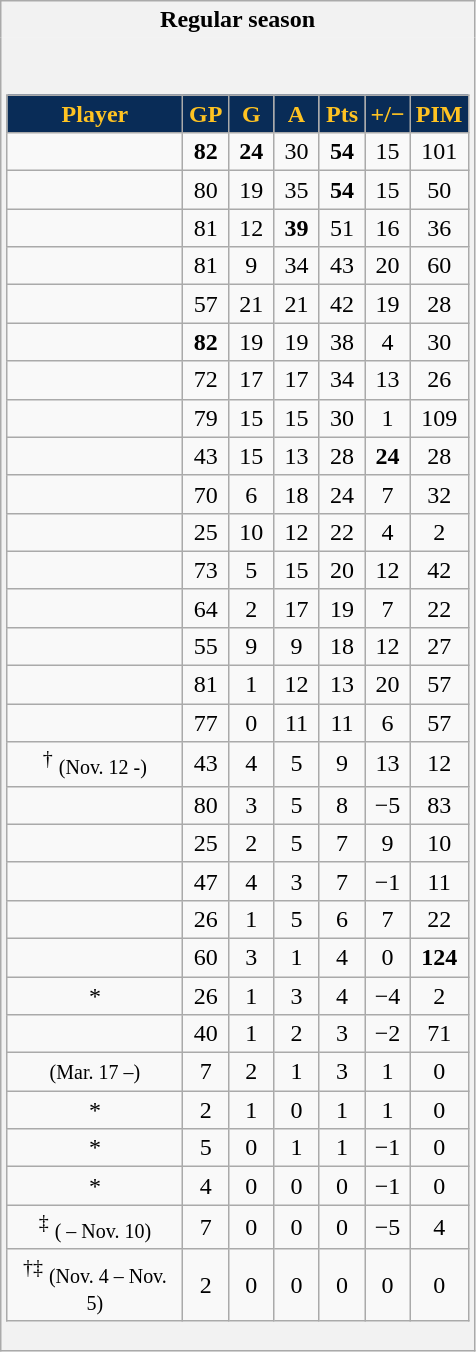<table class="wikitable" style="border: 1px solid #aaa;">
<tr>
<th style="border: 0;">Regular season</th>
</tr>
<tr>
<td style="background: #f2f2f2; border: 0; text-align: center;"><br><table class="wikitable sortable" width="100%">
<tr>
<th style="background:#092c57;color:#ffc322;" width="40%">Player</th>
<th style="background:#092c57;color:#ffc322;" width="10%">GP</th>
<th style="background:#092c57;color:#ffc322;" width="10%">G</th>
<th style="background:#092c57;color:#ffc322;" width="10%">A</th>
<th style="background:#092c57;color:#ffc322;" width="10%">Pts</th>
<th style="background:#092c57;color:#ffc322;" width="10%">+/−</th>
<th style="background:#092c57;color:#ffc322;" width="10%">PIM</th>
</tr>
<tr style="text-align:center"  >
<td></td>
<td><strong>82</strong></td>
<td><strong>24</strong></td>
<td>30</td>
<td><strong>54</strong></td>
<td>15</td>
<td>101</td>
</tr>
<tr style="text-align:center">
<td></td>
<td>80</td>
<td>19</td>
<td>35</td>
<td><strong>54</strong></td>
<td>15</td>
<td>50</td>
</tr>
<tr style="text-align:center">
<td></td>
<td>81</td>
<td>12</td>
<td><strong>39</strong></td>
<td>51</td>
<td>16</td>
<td>36</td>
</tr>
<tr style="text-align:center">
<td></td>
<td>81</td>
<td>9</td>
<td>34</td>
<td>43</td>
<td>20</td>
<td>60</td>
</tr>
<tr style="text-align:center">
<td></td>
<td>57</td>
<td>21</td>
<td>21</td>
<td>42</td>
<td>19</td>
<td>28</td>
</tr>
<tr style="text-align:center">
<td></td>
<td><strong>82</strong></td>
<td>19</td>
<td>19</td>
<td>38</td>
<td>4</td>
<td>30</td>
</tr>
<tr style="text-align:center">
<td></td>
<td>72</td>
<td>17</td>
<td>17</td>
<td>34</td>
<td>13</td>
<td>26</td>
</tr>
<tr style="text-align:center">
<td></td>
<td>79</td>
<td>15</td>
<td>15</td>
<td>30</td>
<td>1</td>
<td>109</td>
</tr>
<tr style="text-align:center">
<td></td>
<td>43</td>
<td>15</td>
<td>13</td>
<td>28</td>
<td><strong>24</strong></td>
<td>28</td>
</tr>
<tr style="text-align:center">
<td></td>
<td>70</td>
<td>6</td>
<td>18</td>
<td>24</td>
<td>7</td>
<td>32</td>
</tr>
<tr style="text-align:center">
<td></td>
<td>25</td>
<td>10</td>
<td>12</td>
<td>22</td>
<td>4</td>
<td>2</td>
</tr>
<tr style="text-align:center">
<td></td>
<td>73</td>
<td>5</td>
<td>15</td>
<td>20</td>
<td>12</td>
<td>42</td>
</tr>
<tr style="text-align:center">
<td></td>
<td>64</td>
<td>2</td>
<td>17</td>
<td>19</td>
<td>7</td>
<td>22</td>
</tr>
<tr style="text-align:center">
<td></td>
<td>55</td>
<td>9</td>
<td>9</td>
<td>18</td>
<td>12</td>
<td>27</td>
</tr>
<tr style="text-align:center">
<td></td>
<td>81</td>
<td>1</td>
<td>12</td>
<td>13</td>
<td>20</td>
<td>57</td>
</tr>
<tr style="text-align:center">
<td></td>
<td>77</td>
<td>0</td>
<td>11</td>
<td>11</td>
<td>6</td>
<td>57</td>
</tr>
<tr style="text-align:center">
<td> <sup>†</sup> <small>(Nov. 12 -)</small></td>
<td>43</td>
<td>4</td>
<td>5</td>
<td>9</td>
<td>13</td>
<td>12</td>
</tr>
<tr style="text-align:center">
<td></td>
<td>80</td>
<td>3</td>
<td>5</td>
<td>8</td>
<td>−5</td>
<td>83</td>
</tr>
<tr style="text-align:center">
<td></td>
<td>25</td>
<td>2</td>
<td>5</td>
<td>7</td>
<td>9</td>
<td>10</td>
</tr>
<tr style="text-align:center">
<td></td>
<td>47</td>
<td>4</td>
<td>3</td>
<td>7</td>
<td>−1</td>
<td>11</td>
</tr>
<tr style="text-align:center">
<td></td>
<td>26</td>
<td>1</td>
<td>5</td>
<td>6</td>
<td>7</td>
<td>22</td>
</tr>
<tr style="text-align:center">
<td></td>
<td>60</td>
<td>3</td>
<td>1</td>
<td>4</td>
<td>0</td>
<td><strong>124</strong></td>
</tr>
<tr style="text-align:center">
<td> *</td>
<td>26</td>
<td>1</td>
<td>3</td>
<td>4</td>
<td>−4</td>
<td>2</td>
</tr>
<tr style="text-align:center">
<td></td>
<td>40</td>
<td>1</td>
<td>2</td>
<td>3</td>
<td>−2</td>
<td>71</td>
</tr>
<tr style="text-align:center">
<td> <small>(Mar. 17 –)</small></td>
<td>7</td>
<td>2</td>
<td>1</td>
<td>3</td>
<td>1</td>
<td>0</td>
</tr>
<tr style="text-align:center">
<td> *</td>
<td>2</td>
<td>1</td>
<td>0</td>
<td>1</td>
<td>1</td>
<td>0</td>
</tr>
<tr style="text-align:center">
<td> *</td>
<td>5</td>
<td>0</td>
<td>1</td>
<td>1</td>
<td>−1</td>
<td>0</td>
</tr>
<tr style="text-align:center">
<td> *</td>
<td>4</td>
<td>0</td>
<td>0</td>
<td>0</td>
<td>−1</td>
<td>0</td>
</tr>
<tr style="text-align:center">
<td> <sup>‡</sup> <small>( – Nov. 10)</small></td>
<td>7</td>
<td>0</td>
<td>0</td>
<td>0</td>
<td>−5</td>
<td>4</td>
</tr>
<tr style="text-align:center">
<td> <sup>†‡</sup> <small> (Nov. 4 – Nov. 5) </small></td>
<td>2</td>
<td>0</td>
<td>0</td>
<td>0</td>
<td>0</td>
<td>0</td>
</tr>
</table>
</td>
</tr>
</table>
